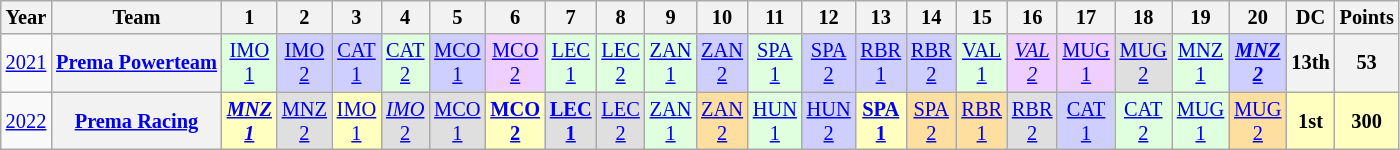<table class="wikitable" style="text-align:center; font-size:85%;">
<tr>
<th>Year</th>
<th>Team</th>
<th>1</th>
<th>2</th>
<th>3</th>
<th>4</th>
<th>5</th>
<th>6</th>
<th>7</th>
<th>8</th>
<th>9</th>
<th>10</th>
<th>11</th>
<th>12</th>
<th>13</th>
<th>14</th>
<th>15</th>
<th>16</th>
<th>17</th>
<th>18</th>
<th>19</th>
<th>20</th>
<th>DC</th>
<th>Points</th>
</tr>
<tr>
<td><a href='#'>2021</a></td>
<th nowrap><a href='#'>Prema Powerteam</a></th>
<td style="background:#DFFFDF;"><a href='#'>IMO<br>1</a><br></td>
<td style="background:#CFCFFF;"><a href='#'>IMO<br>2</a><br></td>
<td style="background:#CFCFFF;"><a href='#'>CAT<br>1</a><br></td>
<td style="background:#DFFFDF;"><a href='#'>CAT<br>2</a><br></td>
<td style="background:#CFCFFF;"><a href='#'>MCO<br>1</a><br></td>
<td style="background:#EFCFFF;"><a href='#'>MCO<br>2</a><br></td>
<td style="background:#DFFFDF;"><a href='#'>LEC<br>1</a><br></td>
<td style="background:#DFFFDF;"><a href='#'>LEC<br>2</a><br></td>
<td style="background:#DFFFDF;"><a href='#'>ZAN<br>1</a><br></td>
<td style="background:#CFCFFF;"><a href='#'>ZAN<br>2</a><br></td>
<td style="background:#DFFFDF;"><a href='#'>SPA<br>1</a><br></td>
<td style="background:#CFCFFF;"><a href='#'>SPA<br>2</a><br></td>
<td style="background:#CFCFFF;"><a href='#'>RBR<br>1</a><br></td>
<td style="background:#CFCFFF;"><a href='#'>RBR<br>2</a><br></td>
<td style="background:#DFFFDF;"><a href='#'>VAL<br>1</a><br></td>
<td style="background:#EFCFFF;"><em><a href='#'>VAL<br>2</a></em><br></td>
<td style="background:#EFCFFF;"><a href='#'>MUG<br>1</a><br></td>
<td style="background:#DFDFDF;"><a href='#'>MUG<br>2</a><br></td>
<td style="background:#DFFFDF;"><a href='#'>MNZ<br>1</a><br></td>
<td style="background:#CFCFFF;"><strong><em><a href='#'>MNZ<br>2</a></em></strong><br></td>
<th>13th</th>
<th>53</th>
</tr>
<tr>
<td><a href='#'>2022</a></td>
<th><a href='#'>Prema Racing</a></th>
<td style="background:#FFFFBF;"><strong><em><a href='#'>MNZ<br>1</a></em></strong><br></td>
<td style="background:#DFDFDF;"><a href='#'>MNZ<br>2</a><br></td>
<td style="background:#FFFFBF;"><a href='#'>IMO<br>1</a><br></td>
<td style="background:#DFDFDF;"><a href='#'><em>IMO</em><br>2</a><br></td>
<td style="background:#DFDFDF;"><a href='#'>MCO<br>1</a><br></td>
<td style="background:#FFFFBF;"><strong><a href='#'>MCO<br>2</a></strong><br></td>
<td style="background:#DFDFDF;"><strong><a href='#'>LEC<br>1</a></strong><br></td>
<td style="background:#DFDFDF;"><a href='#'>LEC<br>2</a><br></td>
<td style="background:#DFFFDF;"><a href='#'>ZAN<br>1</a><br></td>
<td style="background:#FFDF9F;"><a href='#'>ZAN<br>2</a><br></td>
<td style="background:#DFFFDF;"><a href='#'>HUN<br>1</a><br></td>
<td style="background:#CFCFFF;"><a href='#'>HUN<br>2</a><br></td>
<td style="background:#FFFFBF;"><strong><a href='#'>SPA<br>1</a></strong><br></td>
<td style="background:#FFDF9F;"><a href='#'>SPA<br>2</a><br></td>
<td style="background:#FFDF9F;"><a href='#'>RBR<br>1</a><br></td>
<td style="background:#DFDFDF;"><a href='#'>RBR<br>2</a><br></td>
<td style="background:#CFCFFF;"><a href='#'>CAT<br>1</a><br></td>
<td style="background:#DFFFDF;"><a href='#'>CAT<br>2</a><br></td>
<td style="background:#DFFFDF;"><a href='#'>MUG<br>1</a><br></td>
<td style="background:#FFDF9F;"><a href='#'>MUG<br>2</a><br></td>
<th style="background:#FFFFBF;">1st</th>
<th style="background:#FFFFBF;">300</th>
</tr>
</table>
